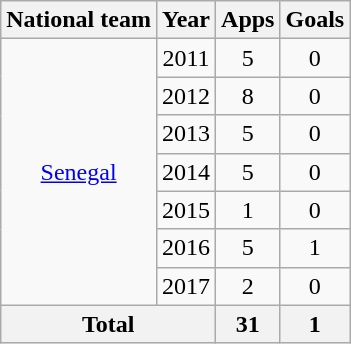<table class="wikitable" style="text-align:center">
<tr>
<th>National team</th>
<th>Year</th>
<th>Apps</th>
<th>Goals</th>
</tr>
<tr>
<td rowspan="7"><a href='#'>Senegal</a></td>
<td>2011</td>
<td>5</td>
<td>0</td>
</tr>
<tr>
<td>2012</td>
<td>8</td>
<td>0</td>
</tr>
<tr>
<td>2013</td>
<td>5</td>
<td>0</td>
</tr>
<tr>
<td>2014</td>
<td>5</td>
<td>0</td>
</tr>
<tr>
<td>2015</td>
<td>1</td>
<td>0</td>
</tr>
<tr>
<td>2016</td>
<td>5</td>
<td>1</td>
</tr>
<tr>
<td>2017</td>
<td>2</td>
<td>0</td>
</tr>
<tr>
<th colspan="2">Total</th>
<th>31</th>
<th>1</th>
</tr>
</table>
